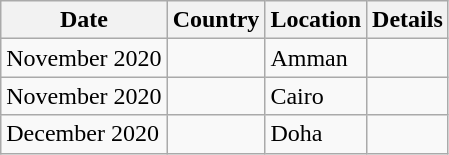<table class="wikitable">
<tr>
<th>Date</th>
<th>Country</th>
<th>Location</th>
<th>Details</th>
</tr>
<tr>
<td>November 2020</td>
<td></td>
<td>Amman</td>
<td></td>
</tr>
<tr>
<td>November 2020</td>
<td></td>
<td>Cairo</td>
<td></td>
</tr>
<tr>
<td>December 2020</td>
<td></td>
<td>Doha</td>
<td></td>
</tr>
</table>
